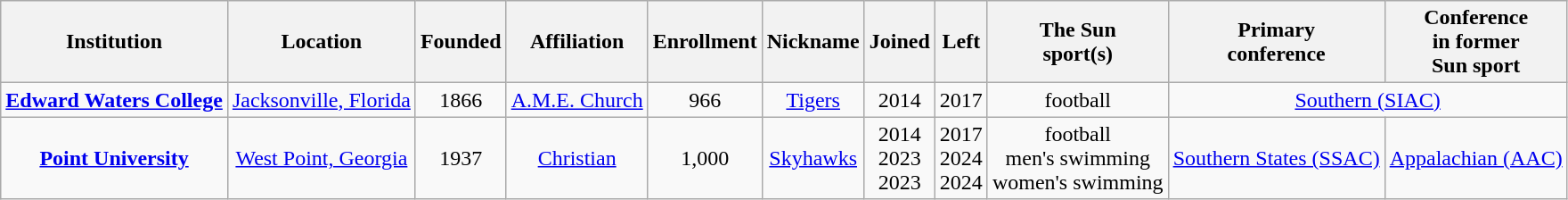<table class="wikitable sortable" style="text-align:center">
<tr>
<th>Institution</th>
<th>Location</th>
<th>Founded</th>
<th>Affiliation</th>
<th>Enrollment</th>
<th>Nickname</th>
<th>Joined</th>
<th>Left</th>
<th>The Sun<br>sport(s)</th>
<th>Primary<br>conference</th>
<th>Conference<br>in former<br>Sun sport</th>
</tr>
<tr>
<td><strong><a href='#'>Edward Waters College</a></strong></td>
<td><a href='#'>Jacksonville, Florida</a></td>
<td>1866</td>
<td><a href='#'>A.M.E. Church</a></td>
<td>966</td>
<td><a href='#'>Tigers</a></td>
<td>2014</td>
<td>2017</td>
<td>football</td>
<td colspan="2"><a href='#'>Southern (SIAC)</a></td>
</tr>
<tr>
<td><strong><a href='#'>Point University</a></strong></td>
<td><a href='#'>West Point, Georgia</a></td>
<td>1937</td>
<td><a href='#'>Christian</a></td>
<td>1,000</td>
<td><a href='#'>Skyhawks</a></td>
<td>2014<br>2023<br>2023</td>
<td>2017<br>2024<br>2024</td>
<td>football<br>men's swimming<br>women's swimming</td>
<td><a href='#'>Southern States (SSAC)</a></td>
<td><a href='#'>Appalachian (AAC)</a></td>
</tr>
</table>
